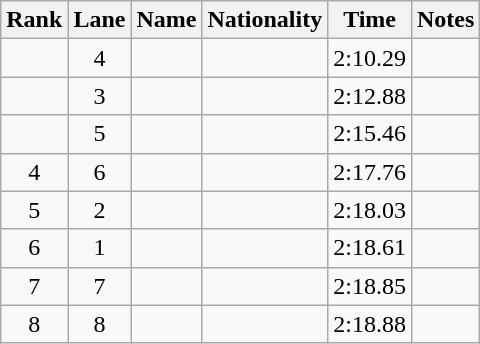<table class="wikitable sortable" style="text-align:center">
<tr>
<th>Rank</th>
<th>Lane</th>
<th>Name</th>
<th>Nationality</th>
<th>Time</th>
<th>Notes</th>
</tr>
<tr>
<td></td>
<td>4</td>
<td align=left></td>
<td align=left></td>
<td>2:10.29</td>
<td><strong></strong></td>
</tr>
<tr>
<td></td>
<td>3</td>
<td align=left></td>
<td align=left></td>
<td>2:12.88</td>
<td></td>
</tr>
<tr>
<td></td>
<td>5</td>
<td align=left></td>
<td align=left></td>
<td>2:15.46</td>
<td></td>
</tr>
<tr>
<td>4</td>
<td>6</td>
<td align=left></td>
<td align=left></td>
<td>2:17.76</td>
<td></td>
</tr>
<tr>
<td>5</td>
<td>2</td>
<td align=left></td>
<td align=left></td>
<td>2:18.03</td>
<td></td>
</tr>
<tr>
<td>6</td>
<td>1</td>
<td align=left></td>
<td align=left></td>
<td>2:18.61</td>
<td></td>
</tr>
<tr>
<td>7</td>
<td>7</td>
<td align=left></td>
<td align=left></td>
<td>2:18.85</td>
<td></td>
</tr>
<tr>
<td>8</td>
<td>8</td>
<td align=left></td>
<td align=left></td>
<td>2:18.88</td>
<td></td>
</tr>
</table>
